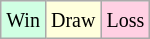<table class="wikitable">
<tr>
<td style="background-color: #d0ffe3;"><small>Win</small></td>
<td style="background-color: #ffffdd;"><small>Draw</small></td>
<td style="background-color: #ffd0e3;"><small>Loss</small></td>
</tr>
</table>
